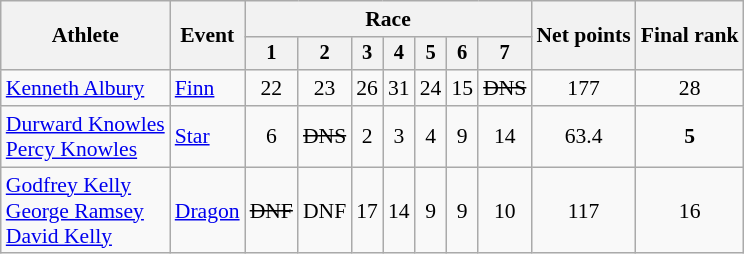<table class="wikitable" style="font-size:90%">
<tr>
<th rowspan="2">Athlete</th>
<th rowspan="2">Event</th>
<th colspan=7>Race</th>
<th rowspan=2>Net points</th>
<th rowspan=2>Final rank</th>
</tr>
<tr style="font-size:95%">
<th>1</th>
<th>2</th>
<th>3</th>
<th>4</th>
<th>5</th>
<th>6</th>
<th>7</th>
</tr>
<tr align=center>
<td align=left><a href='#'>Kenneth Albury</a></td>
<td align=left><a href='#'>Finn</a></td>
<td>22</td>
<td>23</td>
<td>26</td>
<td>31</td>
<td>24</td>
<td>15</td>
<td><s>DNS</s></td>
<td>177</td>
<td>28</td>
</tr>
<tr align=center>
<td align=left><a href='#'>Durward Knowles</a><br><a href='#'>Percy Knowles</a></td>
<td align=left><a href='#'>Star</a></td>
<td>6</td>
<td><s>DNS</s></td>
<td>2</td>
<td>3</td>
<td>4</td>
<td>9</td>
<td>14</td>
<td>63.4</td>
<td><strong>5</strong></td>
</tr>
<tr align=center>
<td align=left><a href='#'>Godfrey Kelly</a><br><a href='#'>George Ramsey</a><br><a href='#'>David Kelly</a></td>
<td align=left><a href='#'>Dragon</a></td>
<td><s>DNF</s></td>
<td>DNF</td>
<td>17</td>
<td>14</td>
<td>9</td>
<td>9</td>
<td>10</td>
<td>117</td>
<td>16</td>
</tr>
</table>
